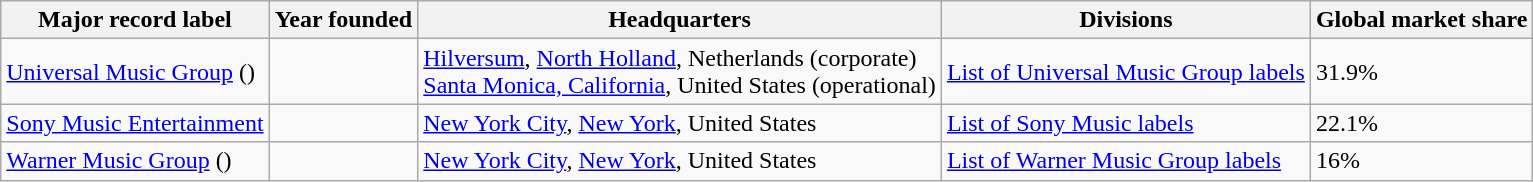<table class="wikitable sortable">
<tr>
<th>Major record label</th>
<th>Year founded</th>
<th>Headquarters</th>
<th>Divisions</th>
<th>Global market share</th>
</tr>
<tr>
<td><a href='#'>Universal Music Group</a> ()</td>
<td align="center"></td>
<td><a href='#'>Hilversum</a>, <a href='#'>North Holland</a>, Netherlands (corporate) <br> <a href='#'>Santa Monica, California</a>, United States (operational)</td>
<td><a href='#'>List of Universal Music Group labels</a></td>
<td>31.9%</td>
</tr>
<tr>
<td><a href='#'>Sony Music Entertainment</a></td>
<td align=center></td>
<td><a href='#'>New York City</a>, <a href='#'>New York</a>, United States</td>
<td><a href='#'>List of Sony Music labels</a></td>
<td>22.1%</td>
</tr>
<tr>
<td><a href='#'>Warner Music Group</a> ()</td>
<td align=center></td>
<td><a href='#'>New York City</a>, <a href='#'>New York</a>, United States</td>
<td><a href='#'>List of Warner Music Group labels</a></td>
<td>16%</td>
</tr>
</table>
